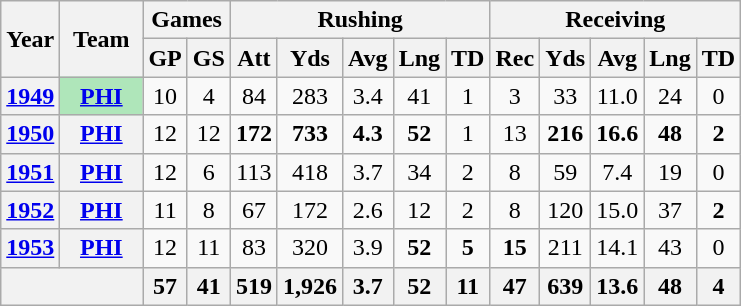<table class="wikitable" style="text-align:center;">
<tr>
<th rowspan="2">Year</th>
<th rowspan="2">Team</th>
<th colspan="2">Games</th>
<th colspan="5">Rushing</th>
<th colspan="5">Receiving</th>
</tr>
<tr>
<th>GP</th>
<th>GS</th>
<th>Att</th>
<th>Yds</th>
<th>Avg</th>
<th>Lng</th>
<th>TD</th>
<th>Rec</th>
<th>Yds</th>
<th>Avg</th>
<th>Lng</th>
<th>TD</th>
</tr>
<tr>
<th><a href='#'>1949</a></th>
<th style="background:#afe6ba; width:3em;"><a href='#'>PHI</a></th>
<td>10</td>
<td>4</td>
<td>84</td>
<td>283</td>
<td>3.4</td>
<td>41</td>
<td>1</td>
<td>3</td>
<td>33</td>
<td>11.0</td>
<td>24</td>
<td>0</td>
</tr>
<tr>
<th><a href='#'>1950</a></th>
<th><a href='#'>PHI</a></th>
<td>12</td>
<td>12</td>
<td><strong>172</strong></td>
<td><strong>733</strong></td>
<td><strong>4.3</strong></td>
<td><strong>52</strong></td>
<td>1</td>
<td>13</td>
<td><strong>216</strong></td>
<td><strong>16.6</strong></td>
<td><strong>48</strong></td>
<td><strong>2</strong></td>
</tr>
<tr>
<th><a href='#'>1951</a></th>
<th><a href='#'>PHI</a></th>
<td>12</td>
<td>6</td>
<td>113</td>
<td>418</td>
<td>3.7</td>
<td>34</td>
<td>2</td>
<td>8</td>
<td>59</td>
<td>7.4</td>
<td>19</td>
<td>0</td>
</tr>
<tr>
<th><a href='#'>1952</a></th>
<th><a href='#'>PHI</a></th>
<td>11</td>
<td>8</td>
<td>67</td>
<td>172</td>
<td>2.6</td>
<td>12</td>
<td>2</td>
<td>8</td>
<td>120</td>
<td>15.0</td>
<td>37</td>
<td><strong>2</strong></td>
</tr>
<tr>
<th><a href='#'>1953</a></th>
<th><a href='#'>PHI</a></th>
<td>12</td>
<td>11</td>
<td>83</td>
<td>320</td>
<td>3.9</td>
<td><strong>52</strong></td>
<td><strong>5</strong></td>
<td><strong>15</strong></td>
<td>211</td>
<td>14.1</td>
<td>43</td>
<td>0</td>
</tr>
<tr>
<th colspan="2"></th>
<th>57</th>
<th>41</th>
<th>519</th>
<th>1,926</th>
<th>3.7</th>
<th>52</th>
<th>11</th>
<th>47</th>
<th>639</th>
<th>13.6</th>
<th>48</th>
<th>4</th>
</tr>
</table>
